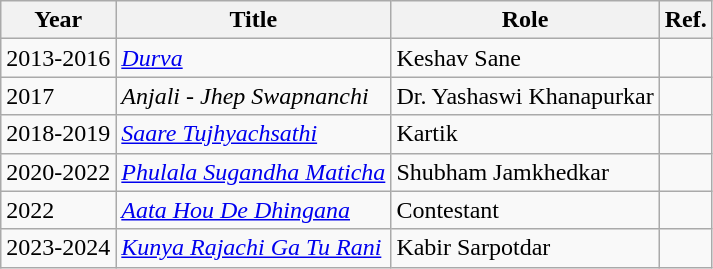<table class="wikitable">
<tr>
<th>Year</th>
<th>Title</th>
<th>Role</th>
<th>Ref.</th>
</tr>
<tr>
<td>2013-2016</td>
<td><em><a href='#'>Durva</a></em></td>
<td>Keshav Sane</td>
<td></td>
</tr>
<tr>
<td>2017</td>
<td><em>Anjali - Jhep Swapnanchi</em></td>
<td>Dr. Yashaswi Khanapurkar</td>
<td></td>
</tr>
<tr>
<td>2018-2019</td>
<td><em><a href='#'>Saare Tujhyachsathi</a></em></td>
<td>Kartik</td>
<td></td>
</tr>
<tr>
<td>2020-2022</td>
<td><em><a href='#'>Phulala Sugandha Maticha</a></em></td>
<td>Shubham Jamkhedkar</td>
<td></td>
</tr>
<tr>
<td>2022</td>
<td><em><a href='#'>Aata Hou De Dhingana</a></em></td>
<td>Contestant</td>
<td></td>
</tr>
<tr>
<td>2023-2024</td>
<td><em><a href='#'>Kunya Rajachi Ga Tu Rani</a></em></td>
<td>Kabir Sarpotdar</td>
<td></td>
</tr>
</table>
